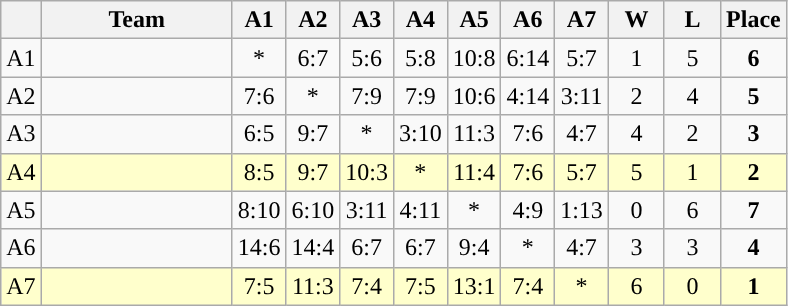<table class="wikitable" style="text-align:center;">
<tr>
<th></th>
<th width="120">Team</th>
<th width="25">A1</th>
<th width="25">A2</th>
<th width="25">A3</th>
<th width="25">A4</th>
<th width="25">A5</th>
<th width="25">A6</th>
<th width="25">A7</th>
<th width="30">W</th>
<th width="30">L</th>
<th>Place</th>
</tr>
<tr>
<td>A1</td>
<td align=left></td>
<td>*</td>
<td>6:7</td>
<td>5:6</td>
<td>5:8</td>
<td>10:8</td>
<td>6:14</td>
<td>5:7</td>
<td>1</td>
<td>5</td>
<td><strong>6</strong></td>
</tr>
<tr>
<td>A2</td>
<td align=left></td>
<td>7:6</td>
<td>*</td>
<td>7:9</td>
<td>7:9</td>
<td>10:6</td>
<td>4:14</td>
<td>3:11</td>
<td>2</td>
<td>4</td>
<td><strong>5</strong></td>
</tr>
<tr>
<td>A3</td>
<td align=left></td>
<td>6:5</td>
<td>9:7</td>
<td>*</td>
<td>3:10</td>
<td>11:3</td>
<td>7:6</td>
<td>4:7</td>
<td>4</td>
<td>2</td>
<td><strong>3</strong></td>
</tr>
<tr bgcolor=#ffffcc>
<td>A4</td>
<td align=left></td>
<td>8:5</td>
<td>9:7</td>
<td>10:3</td>
<td>*</td>
<td>11:4</td>
<td>7:6</td>
<td>5:7</td>
<td>5</td>
<td>1</td>
<td><strong>2</strong></td>
</tr>
<tr>
<td>A5</td>
<td align=left></td>
<td>8:10</td>
<td>6:10</td>
<td>3:11</td>
<td>4:11</td>
<td>*</td>
<td>4:9</td>
<td>1:13</td>
<td>0</td>
<td>6</td>
<td><strong>7</strong></td>
</tr>
<tr>
<td>A6</td>
<td align=left></td>
<td>14:6</td>
<td>14:4</td>
<td>6:7</td>
<td>6:7</td>
<td>9:4</td>
<td>*</td>
<td>4:7</td>
<td>3</td>
<td>3</td>
<td><strong>4</strong></td>
</tr>
<tr bgcolor=#ffffcc>
<td>A7</td>
<td align=left></td>
<td>7:5</td>
<td>11:3</td>
<td>7:4</td>
<td>7:5</td>
<td>13:1</td>
<td>7:4</td>
<td>*</td>
<td>6</td>
<td>0</td>
<td><strong>1</strong></td>
</tr>
</table>
